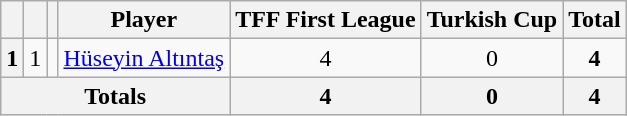<table class="wikitable" style="text-align:center">
<tr>
<th></th>
<th></th>
<th></th>
<th>Player</th>
<th>TFF First League</th>
<th>Turkish Cup</th>
<th>Total</th>
</tr>
<tr>
<th>1</th>
<td>1</td>
<td></td>
<td align=left><a href='#'>Hüseyin Altıntaş</a></td>
<td>4</td>
<td>0</td>
<td><strong>4</strong></td>
</tr>
<tr>
<th colspan=4><strong>Totals</strong></th>
<th>4</th>
<th>0</th>
<th>4</th>
</tr>
</table>
